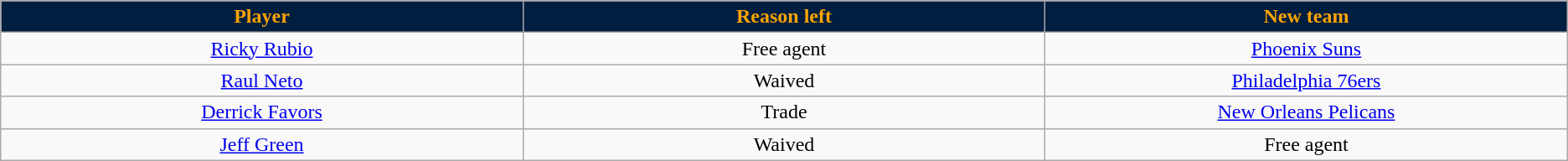<table class="wikitable sortable sortable" style="text-align: center">
<tr>
<th style="background:#001e3f; color:#fca404" width="10%">Player</th>
<th style="background:#001e3f; color:#fca404" width="10%">Reason left</th>
<th style="background:#001e3f; color:#fca404" width="10%">New team</th>
</tr>
<tr>
<td><a href='#'>Ricky Rubio</a></td>
<td>Free agent</td>
<td><a href='#'>Phoenix Suns</a></td>
</tr>
<tr>
<td><a href='#'>Raul Neto</a></td>
<td>Waived</td>
<td><a href='#'>Philadelphia 76ers</a></td>
</tr>
<tr>
<td><a href='#'>Derrick Favors</a></td>
<td>Trade</td>
<td><a href='#'>New Orleans Pelicans</a></td>
</tr>
<tr>
<td><a href='#'>Jeff Green</a></td>
<td>Waived</td>
<td>Free agent</td>
</tr>
</table>
